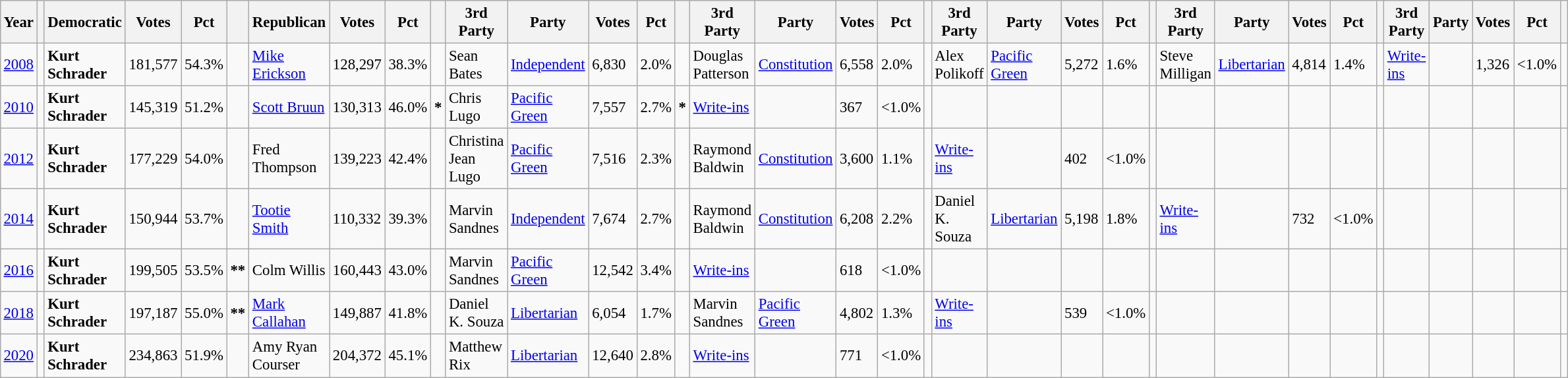<table class="wikitable" style="margin:0.5em ; font-size:95%">
<tr>
<th>Year</th>
<th></th>
<th>Democratic</th>
<th>Votes</th>
<th>Pct</th>
<th></th>
<th>Republican</th>
<th>Votes</th>
<th>Pct</th>
<th></th>
<th>3rd Party</th>
<th>Party</th>
<th>Votes</th>
<th>Pct</th>
<th></th>
<th>3rd Party</th>
<th>Party</th>
<th>Votes</th>
<th>Pct</th>
<th></th>
<th>3rd Party</th>
<th>Party</th>
<th>Votes</th>
<th>Pct</th>
<th></th>
<th>3rd Party</th>
<th>Party</th>
<th>Votes</th>
<th>Pct</th>
<th></th>
<th>3rd Party</th>
<th>Party</th>
<th>Votes</th>
<th>Pct</th>
<th></th>
</tr>
<tr>
<td><a href='#'>2008</a></td>
<td></td>
<td><strong>Kurt Schrader</strong></td>
<td>181,577</td>
<td>54.3%</td>
<td></td>
<td><a href='#'>Mike Erickson</a></td>
<td>128,297</td>
<td>38.3%</td>
<td></td>
<td>Sean Bates</td>
<td><a href='#'>Independent</a></td>
<td>6,830</td>
<td>2.0%</td>
<td></td>
<td>Douglas Patterson</td>
<td><a href='#'>Constitution</a></td>
<td>6,558</td>
<td>2.0%</td>
<td></td>
<td>Alex Polikoff</td>
<td><a href='#'>Pacific Green</a></td>
<td>5,272</td>
<td>1.6%</td>
<td></td>
<td>Steve Milligan</td>
<td><a href='#'>Libertarian</a></td>
<td>4,814</td>
<td>1.4%</td>
<td></td>
<td><a href='#'>Write-ins</a></td>
<td></td>
<td>1,326</td>
<td><1.0%</td>
<td></td>
</tr>
<tr>
<td><a href='#'>2010</a></td>
<td></td>
<td><strong>Kurt Schrader</strong></td>
<td>145,319</td>
<td>51.2%</td>
<td></td>
<td><a href='#'>Scott Bruun</a></td>
<td>130,313</td>
<td>46.0%</td>
<td><strong>*</strong></td>
<td>Chris Lugo</td>
<td><a href='#'>Pacific Green</a></td>
<td>7,557</td>
<td>2.7%</td>
<td><strong>*</strong></td>
<td><a href='#'>Write-ins</a></td>
<td></td>
<td>367</td>
<td><1.0%</td>
<td></td>
<td></td>
<td></td>
<td></td>
<td></td>
<td></td>
<td></td>
<td></td>
<td></td>
<td></td>
<td></td>
<td></td>
<td></td>
<td></td>
<td></td>
<td></td>
</tr>
<tr>
<td><a href='#'>2012</a></td>
<td></td>
<td><strong>Kurt Schrader</strong></td>
<td>177,229</td>
<td>54.0%</td>
<td></td>
<td>Fred Thompson</td>
<td>139,223</td>
<td>42.4%</td>
<td></td>
<td>Christina Jean Lugo</td>
<td><a href='#'>Pacific Green</a></td>
<td>7,516</td>
<td>2.3%</td>
<td></td>
<td>Raymond Baldwin</td>
<td><a href='#'>Constitution</a></td>
<td>3,600</td>
<td>1.1%</td>
<td></td>
<td><a href='#'>Write-ins</a></td>
<td></td>
<td>402</td>
<td><1.0%</td>
<td></td>
<td></td>
<td></td>
<td></td>
<td></td>
<td></td>
<td></td>
<td></td>
<td></td>
<td></td>
<td></td>
</tr>
<tr>
<td><a href='#'>2014</a></td>
<td></td>
<td><strong>Kurt Schrader</strong></td>
<td>150,944</td>
<td>53.7%</td>
<td></td>
<td><a href='#'>Tootie Smith</a></td>
<td>110,332</td>
<td>39.3%</td>
<td></td>
<td>Marvin Sandnes</td>
<td><a href='#'>Independent</a></td>
<td>7,674</td>
<td>2.7%</td>
<td></td>
<td>Raymond Baldwin</td>
<td><a href='#'>Constitution</a></td>
<td>6,208</td>
<td>2.2%</td>
<td></td>
<td>Daniel K. Souza</td>
<td><a href='#'>Libertarian</a></td>
<td>5,198</td>
<td>1.8%</td>
<td></td>
<td><a href='#'>Write-ins</a></td>
<td></td>
<td>732</td>
<td><1.0%</td>
<td></td>
<td></td>
<td></td>
<td></td>
<td></td>
<td></td>
</tr>
<tr>
<td><a href='#'>2016</a></td>
<td></td>
<td><strong>Kurt Schrader</strong></td>
<td>199,505</td>
<td>53.5%</td>
<td><strong>**</strong></td>
<td>Colm Willis</td>
<td>160,443</td>
<td>43.0%</td>
<td></td>
<td>Marvin Sandnes</td>
<td><a href='#'>Pacific Green</a></td>
<td>12,542</td>
<td>3.4%</td>
<td></td>
<td><a href='#'>Write-ins</a></td>
<td></td>
<td>618</td>
<td><1.0%</td>
<td></td>
<td></td>
<td></td>
<td></td>
<td></td>
<td></td>
<td></td>
<td></td>
<td></td>
<td></td>
<td></td>
<td></td>
<td></td>
<td></td>
<td></td>
<td></td>
</tr>
<tr>
<td><a href='#'>2018</a></td>
<td></td>
<td><strong>Kurt Schrader</strong></td>
<td>197,187</td>
<td>55.0%</td>
<td><strong>**</strong></td>
<td><a href='#'>Mark Callahan</a></td>
<td>149,887</td>
<td>41.8%</td>
<td></td>
<td>Daniel K. Souza</td>
<td><a href='#'>Libertarian</a></td>
<td>6,054</td>
<td>1.7%</td>
<td></td>
<td>Marvin Sandnes</td>
<td><a href='#'>Pacific Green</a></td>
<td>4,802</td>
<td>1.3%</td>
<td></td>
<td><a href='#'>Write-ins</a></td>
<td></td>
<td>539</td>
<td><1.0%</td>
<td></td>
<td></td>
<td></td>
<td></td>
<td></td>
<td></td>
<td></td>
<td></td>
<td></td>
<td></td>
<td></td>
</tr>
<tr>
<td><a href='#'>2020</a></td>
<td></td>
<td><strong>Kurt Schrader</strong></td>
<td>234,863</td>
<td>51.9%</td>
<td></td>
<td>Amy Ryan Courser</td>
<td>204,372</td>
<td>45.1%</td>
<td></td>
<td>Matthew Rix</td>
<td><a href='#'>Libertarian</a></td>
<td>12,640</td>
<td>2.8%</td>
<td></td>
<td><a href='#'>Write-ins</a></td>
<td></td>
<td>771</td>
<td><1.0%</td>
<td></td>
<td></td>
<td></td>
<td></td>
<td></td>
<td></td>
<td></td>
<td></td>
<td></td>
<td></td>
<td></td>
<td></td>
<td></td>
<td></td>
<td></td>
<td></td>
</tr>
</table>
